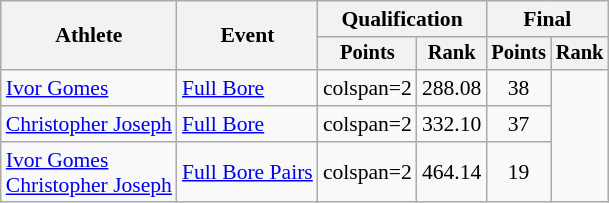<table class="wikitable" style="font-size:90%;">
<tr>
<th rowspan=2>Athlete</th>
<th rowspan=2>Event</th>
<th colspan=2>Qualification</th>
<th colspan=2>Final</th>
</tr>
<tr style="font-size:95%">
<th>Points</th>
<th>Rank</th>
<th>Points</th>
<th>Rank</th>
</tr>
<tr>
<td><a href='#'>Ivor Gomes</a></td>
<td><a href='#'>Full Bore</a></td>
<td>colspan=2 </td>
<td align="center">288.08</td>
<td align="center">38</td>
</tr>
<tr>
<td><a href='#'>Christopher Joseph</a></td>
<td><a href='#'>Full Bore</a></td>
<td>colspan=2 </td>
<td align="center">332.10</td>
<td align="center">37</td>
</tr>
<tr>
<td><a href='#'>Ivor Gomes</a><br><a href='#'>Christopher Joseph</a></td>
<td><a href='#'>Full Bore Pairs</a></td>
<td>colspan=2 </td>
<td align="center">464.14</td>
<td align="center">19</td>
</tr>
</table>
